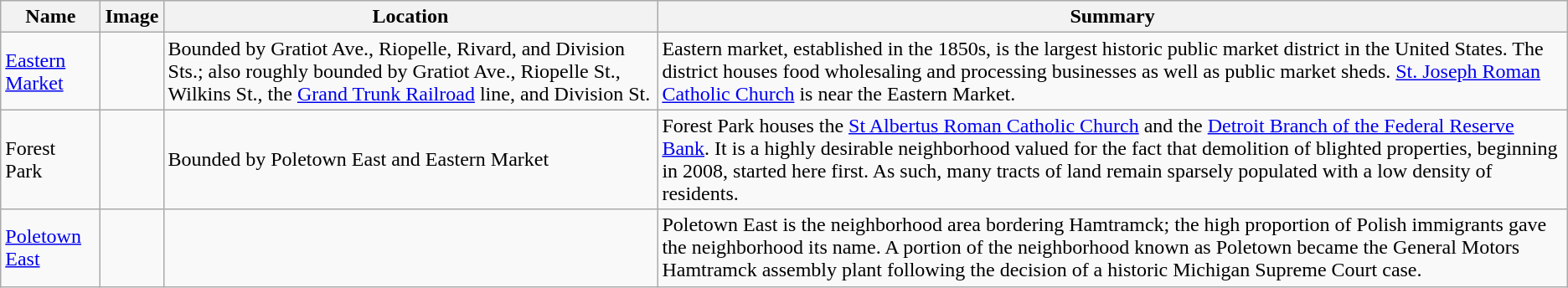<table class="wikitable sortable">
<tr>
<th style="background:light gray; color:black">Name</th>
<th class="unsortable" style="background:light gray; color:black">Image</th>
<th class="unsortable" style="background:light gray; color:black">Location</th>
<th class="unsortable" style="background:light gray; color:black">Summary</th>
</tr>
<tr>
<td><a href='#'>Eastern Market</a></td>
<td></td>
<td>Bounded by Gratiot Ave., Riopelle, Rivard, and Division Sts.; also roughly bounded by Gratiot Ave., Riopelle St., Wilkins St., the <a href='#'>Grand Trunk Railroad</a> line, and Division St.<br><small></small></td>
<td>Eastern market, established in the 1850s, is the largest historic public market district in the United States. The district houses food wholesaling and processing businesses as well as public market sheds. <a href='#'>St. Joseph Roman Catholic Church</a> is near the Eastern Market.</td>
</tr>
<tr>
<td>Forest Park</td>
<td></td>
<td>Bounded by Poletown East and Eastern Market</td>
<td>Forest Park houses the <a href='#'>St Albertus Roman Catholic Church</a> and the <a href='#'>Detroit Branch of the Federal Reserve Bank</a>. It is a highly desirable neighborhood valued for the fact that demolition of blighted properties, beginning in 2008, started here first. As such, many tracts of land remain sparsely populated with a low density of residents.</td>
</tr>
<tr>
<td><a href='#'>Poletown East</a></td>
<td></td>
<td></td>
<td>Poletown East is the neighborhood area bordering Hamtramck; the high proportion of Polish immigrants gave the neighborhood its name. A portion of the neighborhood known as Poletown became the General Motors Hamtramck assembly plant following the decision of a historic Michigan Supreme Court case.</td>
</tr>
</table>
